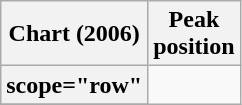<table class="wikitable sortable plainrowheaders" style="text-align:center;">
<tr>
<th scope="col">Chart (2006)</th>
<th scope="col">Peak<br>position</th>
</tr>
<tr>
<th>scope="row"</th>
</tr>
<tr>
</tr>
</table>
